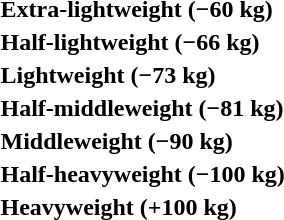<table>
<tr>
<th rowspan=2 style="text-align:left;">Extra-lightweight (−60 kg)</th>
<td rowspan=2></td>
<td rowspan=2></td>
<td></td>
</tr>
<tr>
<td></td>
</tr>
<tr>
<th rowspan=2 style="text-align:left;">Half-lightweight (−66 kg)</th>
<td rowspan=2></td>
<td rowspan=2></td>
<td></td>
</tr>
<tr>
<td></td>
</tr>
<tr>
<th rowspan=2 style="text-align:left;">Lightweight (−73 kg)</th>
<td rowspan=2></td>
<td rowspan=2></td>
<td></td>
</tr>
<tr>
<td></td>
</tr>
<tr>
<th rowspan=2 style="text-align:left;">Half-middleweight (−81 kg)</th>
<td rowspan=2></td>
<td rowspan=2></td>
<td></td>
</tr>
<tr>
<td></td>
</tr>
<tr>
<th rowspan=2 style="text-align:left;">Middleweight (−90 kg)</th>
<td rowspan=2></td>
<td rowspan=2></td>
<td></td>
</tr>
<tr>
<td></td>
</tr>
<tr>
<th rowspan=2 style="text-align:left;">Half-heavyweight (−100 kg)</th>
<td rowspan=2></td>
<td rowspan=2></td>
<td></td>
</tr>
<tr>
<td></td>
</tr>
<tr>
<th rowspan=2 style="text-align:left;">Heavyweight (+100 kg)</th>
<td rowspan=2></td>
<td rowspan=2></td>
<td></td>
</tr>
<tr>
<td></td>
</tr>
</table>
